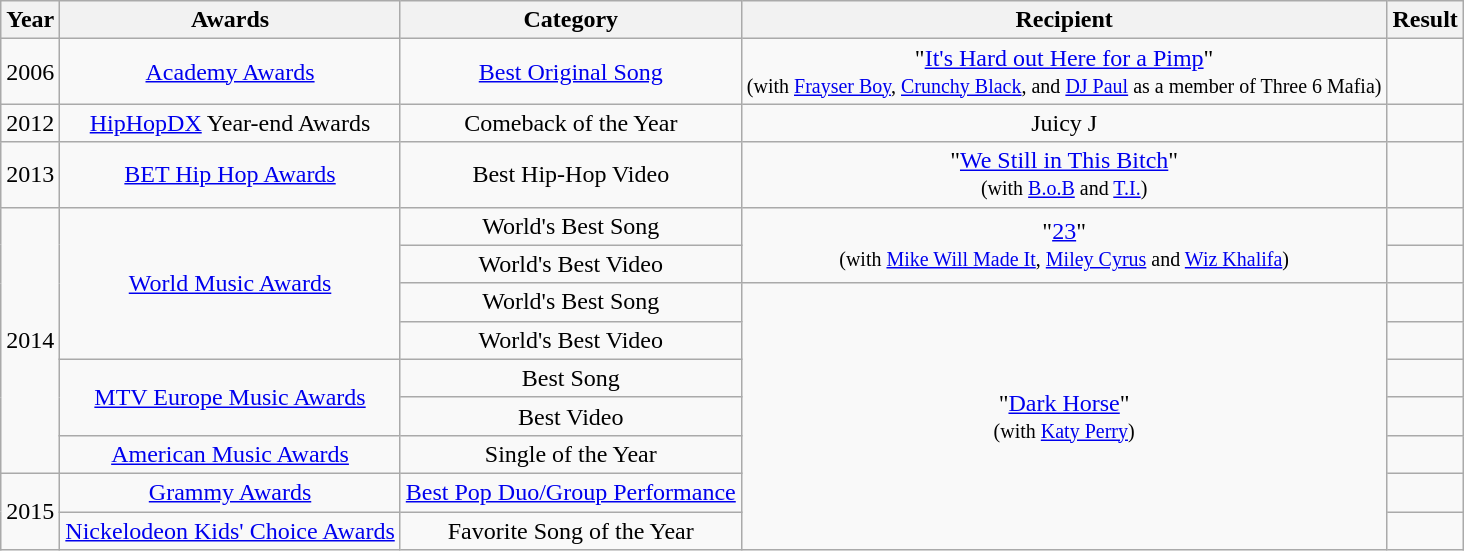<table class="wikitable plainrowheaders" style="text-align:center;">
<tr>
<th>Year</th>
<th>Awards</th>
<th>Category</th>
<th>Recipient</th>
<th>Result</th>
</tr>
<tr>
<td>2006</td>
<td><a href='#'>Academy Awards</a></td>
<td><a href='#'>Best Original Song</a></td>
<td>"<a href='#'>It's Hard out Here for a Pimp</a>" <br> <small>(with <a href='#'>Frayser Boy</a>, <a href='#'>Crunchy Black</a>, and <a href='#'>DJ Paul</a> as a member of Three 6 Mafia)</small></td>
<td></td>
</tr>
<tr>
<td>2012</td>
<td><a href='#'>HipHopDX</a> Year-end Awards</td>
<td>Comeback of the Year</td>
<td>Juicy J</td>
<td></td>
</tr>
<tr>
<td>2013</td>
<td><a href='#'>BET Hip Hop Awards</a></td>
<td>Best Hip-Hop Video</td>
<td>"<a href='#'>We Still in This Bitch</a>"<br> <small>(with <a href='#'>B.o.B</a> and <a href='#'>T.I.</a>)</small></td>
<td></td>
</tr>
<tr>
<td rowspan="7">2014</td>
<td rowspan="4"><a href='#'>World Music Awards</a></td>
<td>World's Best Song</td>
<td rowspan="2">"<a href='#'>23</a>" <br> <small>(with <a href='#'>Mike Will Made It</a>, <a href='#'>Miley Cyrus</a> and <a href='#'>Wiz Khalifa</a>)</small></td>
<td></td>
</tr>
<tr>
<td>World's Best Video</td>
<td></td>
</tr>
<tr>
<td>World's Best Song</td>
<td rowspan="7">"<a href='#'>Dark Horse</a>" <br> <small>(with <a href='#'>Katy Perry</a>)</small></td>
<td></td>
</tr>
<tr>
<td>World's Best Video</td>
<td></td>
</tr>
<tr>
<td rowspan="2"><a href='#'>MTV Europe Music Awards</a></td>
<td>Best Song</td>
<td></td>
</tr>
<tr>
<td>Best Video</td>
<td></td>
</tr>
<tr>
<td><a href='#'>American Music Awards</a></td>
<td>Single of the Year</td>
<td></td>
</tr>
<tr>
<td rowspan="2">2015</td>
<td><a href='#'>Grammy Awards</a></td>
<td><a href='#'>Best Pop Duo/Group Performance</a></td>
<td></td>
</tr>
<tr>
<td><a href='#'>Nickelodeon Kids' Choice Awards</a></td>
<td>Favorite Song of the Year</td>
<td></td>
</tr>
</table>
